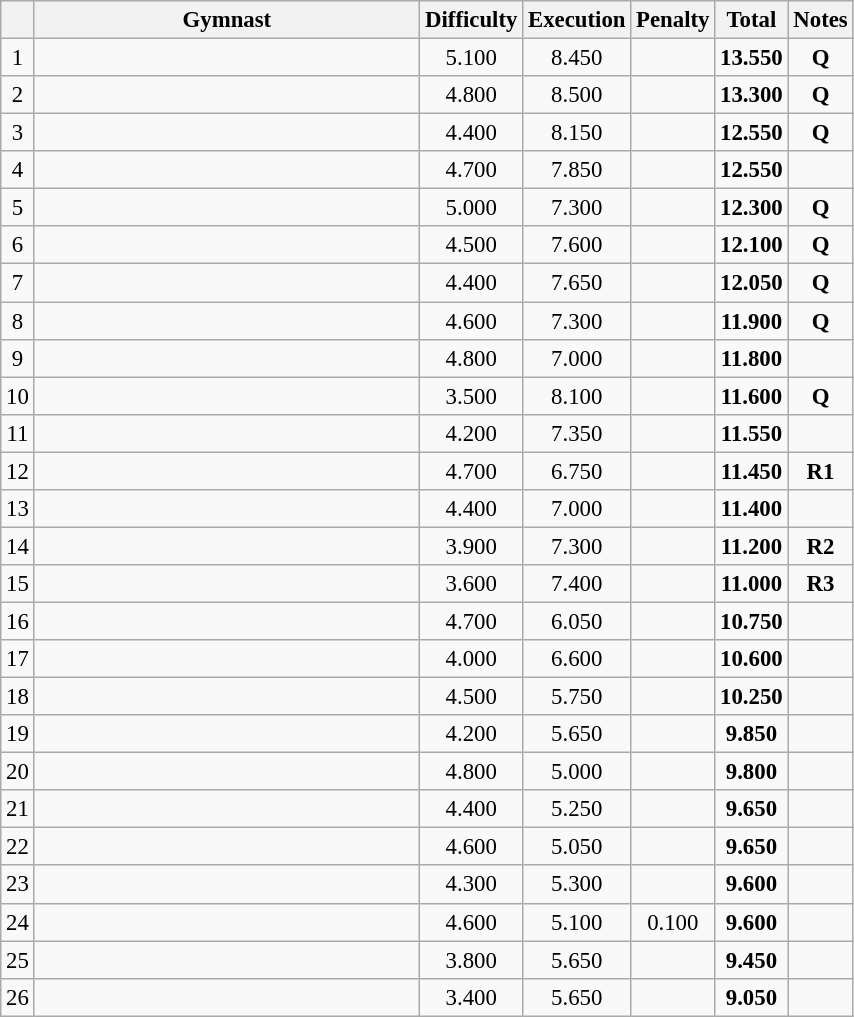<table class="wikitable sortable" style="text-align:center; font-size:95%">
<tr>
<th></th>
<th width="250">Gymnast</th>
<th>Difficulty</th>
<th>Execution</th>
<th>Penalty</th>
<th>Total</th>
<th>Notes</th>
</tr>
<tr>
<td>1</td>
<td align="left"></td>
<td>5.100</td>
<td>8.450</td>
<td></td>
<td><strong>13.550</strong></td>
<td><strong>Q</strong></td>
</tr>
<tr>
<td>2</td>
<td align="left"></td>
<td>4.800</td>
<td>8.500</td>
<td></td>
<td><strong>13.300</strong></td>
<td><strong>Q</strong></td>
</tr>
<tr>
<td>3</td>
<td align="left"></td>
<td>4.400</td>
<td>8.150</td>
<td></td>
<td><strong>12.550</strong></td>
<td><strong>Q</strong></td>
</tr>
<tr>
<td>4</td>
<td align="left"></td>
<td>4.700</td>
<td>7.850</td>
<td></td>
<td><strong>12.550</strong></td>
<td></td>
</tr>
<tr>
<td>5</td>
<td align="left"></td>
<td>5.000</td>
<td>7.300</td>
<td></td>
<td><strong>12.300</strong></td>
<td><strong>Q</strong></td>
</tr>
<tr>
<td>6</td>
<td align="left"></td>
<td>4.500</td>
<td>7.600</td>
<td></td>
<td><strong>12.100</strong></td>
<td><strong>Q</strong></td>
</tr>
<tr>
<td>7</td>
<td align="left"></td>
<td>4.400</td>
<td>7.650</td>
<td></td>
<td><strong>12.050</strong></td>
<td><strong>Q</strong></td>
</tr>
<tr>
<td>8</td>
<td align="left"></td>
<td>4.600</td>
<td>7.300</td>
<td></td>
<td><strong>11.900</strong></td>
<td><strong>Q</strong></td>
</tr>
<tr>
<td>9</td>
<td align="left"></td>
<td>4.800</td>
<td>7.000</td>
<td></td>
<td><strong>11.800</strong></td>
<td></td>
</tr>
<tr>
<td>10</td>
<td align="left"></td>
<td>3.500</td>
<td>8.100</td>
<td></td>
<td><strong>11.600</strong></td>
<td><strong>Q</strong></td>
</tr>
<tr>
<td>11</td>
<td align="left"></td>
<td>4.200</td>
<td>7.350</td>
<td></td>
<td><strong>11.550</strong></td>
<td></td>
</tr>
<tr>
<td>12</td>
<td align="left"></td>
<td>4.700</td>
<td>6.750</td>
<td></td>
<td><strong>11.450</strong></td>
<td><strong>R1</strong></td>
</tr>
<tr>
<td>13</td>
<td align="left"></td>
<td>4.400</td>
<td>7.000</td>
<td></td>
<td><strong>11.400</strong></td>
<td></td>
</tr>
<tr>
<td>14</td>
<td align="left"></td>
<td>3.900</td>
<td>7.300</td>
<td></td>
<td><strong>11.200</strong></td>
<td><strong>R2</strong></td>
</tr>
<tr>
<td>15</td>
<td align="left"></td>
<td>3.600</td>
<td>7.400</td>
<td></td>
<td><strong>11.000</strong></td>
<td><strong>R3</strong></td>
</tr>
<tr>
<td>16</td>
<td align="left"></td>
<td>4.700</td>
<td>6.050</td>
<td></td>
<td><strong>10.750</strong></td>
<td></td>
</tr>
<tr>
<td>17</td>
<td align="left"></td>
<td>4.000</td>
<td>6.600</td>
<td></td>
<td><strong>10.600</strong></td>
<td></td>
</tr>
<tr>
<td>18</td>
<td align="left"></td>
<td>4.500</td>
<td>5.750</td>
<td></td>
<td><strong>10.250</strong></td>
<td></td>
</tr>
<tr>
<td>19</td>
<td align="left"></td>
<td>4.200</td>
<td>5.650</td>
<td></td>
<td><strong>9.850</strong></td>
<td></td>
</tr>
<tr>
<td>20</td>
<td align="left"></td>
<td>4.800</td>
<td>5.000</td>
<td></td>
<td><strong>9.800</strong></td>
<td></td>
</tr>
<tr>
<td>21</td>
<td align="left"></td>
<td>4.400</td>
<td>5.250</td>
<td></td>
<td><strong>9.650</strong></td>
<td></td>
</tr>
<tr>
<td>22</td>
<td align="left"></td>
<td>4.600</td>
<td>5.050</td>
<td></td>
<td><strong>9.650</strong></td>
<td></td>
</tr>
<tr>
<td>23</td>
<td align="left"></td>
<td>4.300</td>
<td>5.300</td>
<td></td>
<td><strong>9.600</strong></td>
<td></td>
</tr>
<tr>
<td>24</td>
<td align="left"></td>
<td>4.600</td>
<td>5.100</td>
<td>0.100</td>
<td><strong>9.600</strong></td>
<td></td>
</tr>
<tr>
<td>25</td>
<td align="left"></td>
<td>3.800</td>
<td>5.650</td>
<td></td>
<td><strong>9.450</strong></td>
<td></td>
</tr>
<tr>
<td>26</td>
<td align="left"></td>
<td>3.400</td>
<td>5.650</td>
<td></td>
<td><strong>9.050</strong></td>
<td></td>
</tr>
</table>
